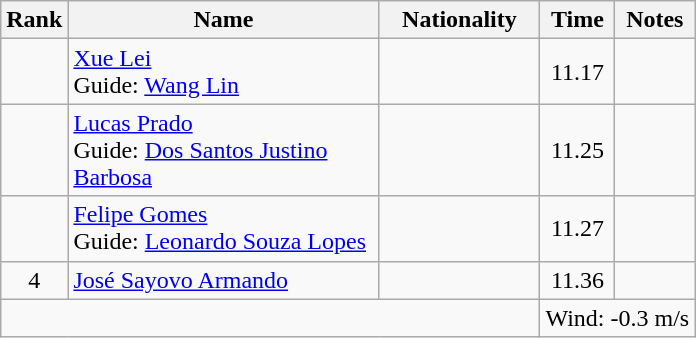<table class="wikitable sortable" style="text-align:center">
<tr>
<th>Rank</th>
<th style="width:200px">Name</th>
<th style="width:100px">Nationality</th>
<th>Time</th>
<th>Notes</th>
</tr>
<tr>
<td></td>
<td style="text-align:left;"><a href='#'>Xue Lei</a><br>Guide: <a href='#'>Wang Lin</a></td>
<td style="text-align:left;"></td>
<td>11.17</td>
<td></td>
</tr>
<tr>
<td></td>
<td style="text-align:left;"><a href='#'>Lucas Prado</a><br>Guide: <a href='#'>Dos Santos Justino Barbosa</a></td>
<td style="text-align:left;"></td>
<td>11.25</td>
<td></td>
</tr>
<tr>
<td></td>
<td style="text-align:left;"><a href='#'>Felipe Gomes</a><br>Guide: <a href='#'>Leonardo Souza Lopes</a></td>
<td style="text-align:left;"></td>
<td>11.27</td>
<td></td>
</tr>
<tr>
<td>4</td>
<td style="text-align:left;"><a href='#'>José Sayovo Armando</a></td>
<td style="text-align:left;"></td>
<td>11.36</td>
<td></td>
</tr>
<tr class="sortbottom">
<td colspan="3"></td>
<td colspan="2">Wind: -0.3 m/s</td>
</tr>
</table>
